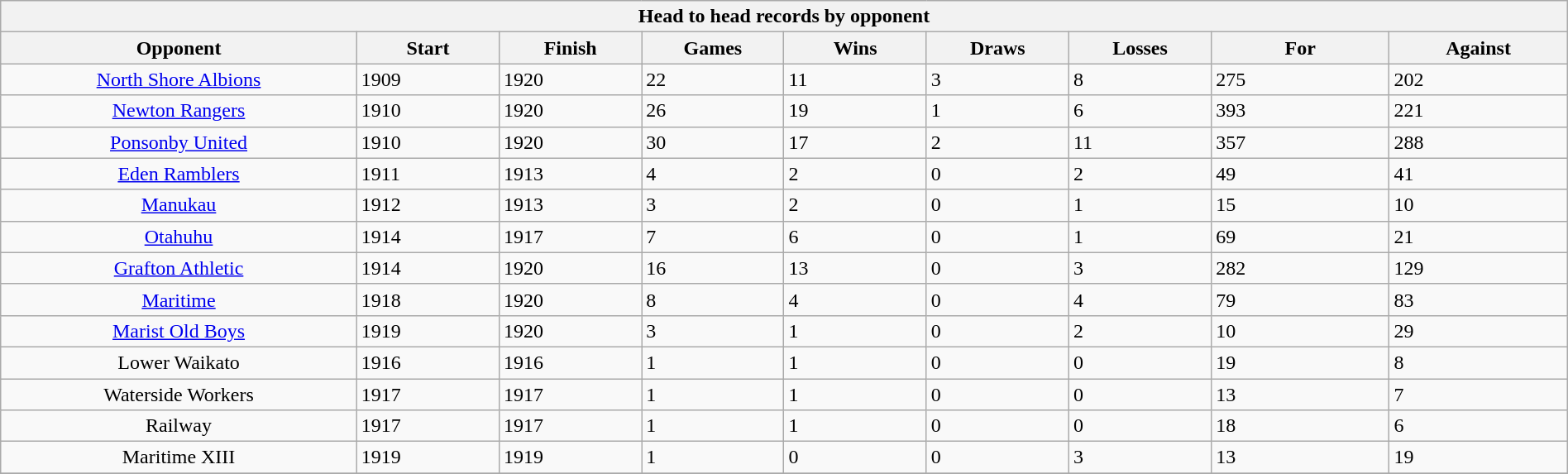<table class="wikitable collapsible sortable" style="text-align:left; font-size:100%; width:100%;">
<tr>
<th colspan="100%">Head to head records by opponent</th>
</tr>
<tr>
<th style="width:20%;">Opponent</th>
<th style="width:8%;">Start</th>
<th style="width:8%;">Finish</th>
<th style="width:8%;">Games</th>
<th style="width:8%;">Wins</th>
<th style="width:8%;">Draws</th>
<th style="width:8%;">Losses</th>
<th style="width:10%;">For</th>
<th style="width:10%;">Against<br></th>
</tr>
<tr>
<td style="text-align:center;"><a href='#'>North Shore Albions</a></td>
<td>1909</td>
<td>1920</td>
<td>22</td>
<td>11</td>
<td>3</td>
<td>8</td>
<td>275</td>
<td>202</td>
</tr>
<tr>
<td style="text-align:center;"><a href='#'>Newton Rangers</a></td>
<td>1910</td>
<td>1920</td>
<td>26</td>
<td>19</td>
<td>1</td>
<td>6</td>
<td>393</td>
<td>221</td>
</tr>
<tr>
<td style="text-align:center;"><a href='#'>Ponsonby United</a></td>
<td>1910</td>
<td>1920</td>
<td>30</td>
<td>17</td>
<td>2</td>
<td>11</td>
<td>357</td>
<td>288</td>
</tr>
<tr>
<td style="text-align:center;"><a href='#'>Eden Ramblers</a></td>
<td>1911</td>
<td>1913</td>
<td>4</td>
<td>2</td>
<td>0</td>
<td>2</td>
<td>49</td>
<td>41</td>
</tr>
<tr>
<td style="text-align:center;"><a href='#'>Manukau</a></td>
<td>1912</td>
<td>1913</td>
<td>3</td>
<td>2</td>
<td>0</td>
<td>1</td>
<td>15</td>
<td>10</td>
</tr>
<tr>
<td style="text-align:center;"><a href='#'>Otahuhu</a></td>
<td>1914</td>
<td>1917</td>
<td>7</td>
<td>6</td>
<td>0</td>
<td>1</td>
<td>69</td>
<td>21</td>
</tr>
<tr>
<td style="text-align:center;"><a href='#'>Grafton Athletic</a></td>
<td>1914</td>
<td>1920</td>
<td>16</td>
<td>13</td>
<td>0</td>
<td>3</td>
<td>282</td>
<td>129</td>
</tr>
<tr>
<td style="text-align:center;"><a href='#'>Maritime</a></td>
<td>1918</td>
<td>1920</td>
<td>8</td>
<td>4</td>
<td>0</td>
<td>4</td>
<td>79</td>
<td>83</td>
</tr>
<tr>
<td style="text-align:center;"><a href='#'>Marist Old Boys</a></td>
<td>1919</td>
<td>1920</td>
<td>3</td>
<td>1</td>
<td>0</td>
<td>2</td>
<td>10</td>
<td>29</td>
</tr>
<tr>
<td style="text-align:center;">Lower Waikato</td>
<td>1916</td>
<td>1916</td>
<td>1</td>
<td>1</td>
<td>0</td>
<td>0</td>
<td>19</td>
<td>8</td>
</tr>
<tr>
<td style="text-align:center;">Waterside Workers</td>
<td>1917</td>
<td>1917</td>
<td>1</td>
<td>1</td>
<td>0</td>
<td>0</td>
<td>13</td>
<td>7</td>
</tr>
<tr>
<td style="text-align:center;">Railway</td>
<td>1917</td>
<td>1917</td>
<td>1</td>
<td>1</td>
<td>0</td>
<td>0</td>
<td>18</td>
<td>6</td>
</tr>
<tr>
<td style="text-align:center;">Maritime XIII</td>
<td>1919</td>
<td>1919</td>
<td>1</td>
<td>0</td>
<td>0</td>
<td>3</td>
<td>13</td>
<td>19</td>
</tr>
<tr>
</tr>
</table>
